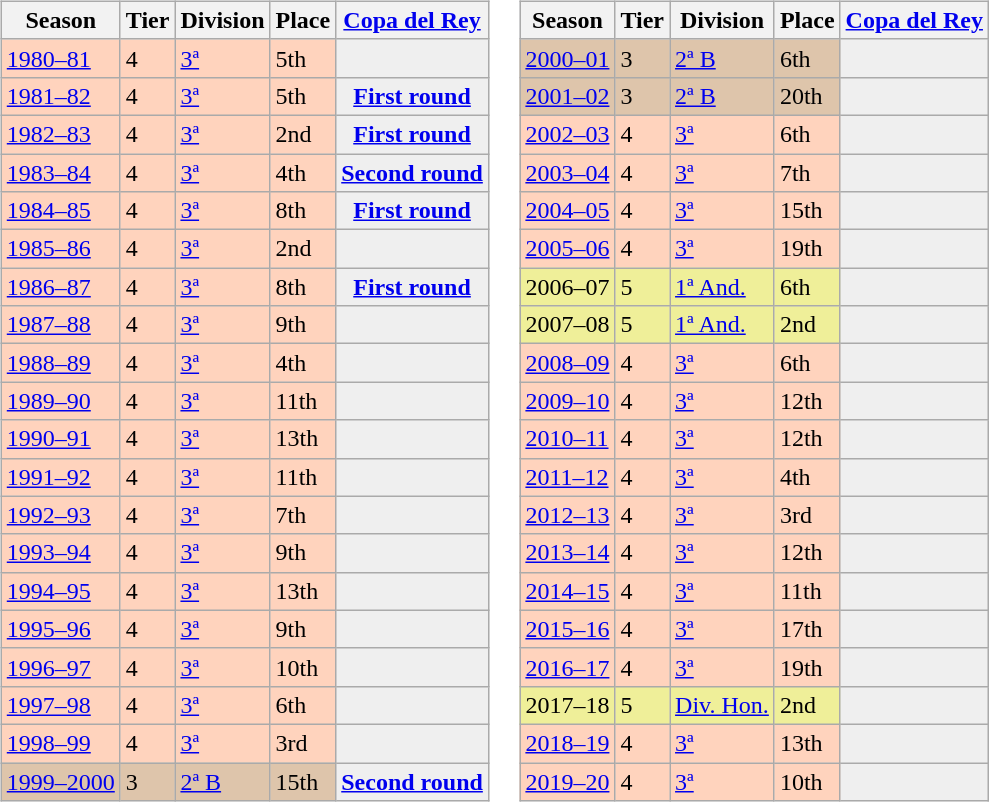<table>
<tr>
<td valign="top" width=0%><br><table class="wikitable">
<tr style="background:#f0f6fa;">
<th>Season</th>
<th>Tier</th>
<th>Division</th>
<th>Place</th>
<th><a href='#'>Copa del Rey</a></th>
</tr>
<tr>
<td style="background:#FFD3BD;"><a href='#'>1980–81</a></td>
<td style="background:#FFD3BD;">4</td>
<td style="background:#FFD3BD;"><a href='#'>3ª</a></td>
<td style="background:#FFD3BD;">5th</td>
<th style="background:#efefef;"></th>
</tr>
<tr>
<td style="background:#FFD3BD;"><a href='#'>1981–82</a></td>
<td style="background:#FFD3BD;">4</td>
<td style="background:#FFD3BD;"><a href='#'>3ª</a></td>
<td style="background:#FFD3BD;">5th</td>
<th style="background:#efefef;"><a href='#'>First round</a></th>
</tr>
<tr>
<td style="background:#FFD3BD;"><a href='#'>1982–83</a></td>
<td style="background:#FFD3BD;">4</td>
<td style="background:#FFD3BD;"><a href='#'>3ª</a></td>
<td style="background:#FFD3BD;">2nd</td>
<th style="background:#efefef;"><a href='#'>First round</a></th>
</tr>
<tr>
<td style="background:#FFD3BD;"><a href='#'>1983–84</a></td>
<td style="background:#FFD3BD;">4</td>
<td style="background:#FFD3BD;"><a href='#'>3ª</a></td>
<td style="background:#FFD3BD;">4th</td>
<th style="background:#efefef;"><a href='#'>Second round</a></th>
</tr>
<tr>
<td style="background:#FFD3BD;"><a href='#'>1984–85</a></td>
<td style="background:#FFD3BD;">4</td>
<td style="background:#FFD3BD;"><a href='#'>3ª</a></td>
<td style="background:#FFD3BD;">8th</td>
<th style="background:#efefef;"><a href='#'>First round</a></th>
</tr>
<tr>
<td style="background:#FFD3BD;"><a href='#'>1985–86</a></td>
<td style="background:#FFD3BD;">4</td>
<td style="background:#FFD3BD;"><a href='#'>3ª</a></td>
<td style="background:#FFD3BD;">2nd</td>
<th style="background:#efefef;"></th>
</tr>
<tr>
<td style="background:#FFD3BD;"><a href='#'>1986–87</a></td>
<td style="background:#FFD3BD;">4</td>
<td style="background:#FFD3BD;"><a href='#'>3ª</a></td>
<td style="background:#FFD3BD;">8th</td>
<th style="background:#efefef;"><a href='#'>First round</a></th>
</tr>
<tr>
<td style="background:#FFD3BD;"><a href='#'>1987–88</a></td>
<td style="background:#FFD3BD;">4</td>
<td style="background:#FFD3BD;"><a href='#'>3ª</a></td>
<td style="background:#FFD3BD;">9th</td>
<th style="background:#efefef;"></th>
</tr>
<tr>
<td style="background:#FFD3BD;"><a href='#'>1988–89</a></td>
<td style="background:#FFD3BD;">4</td>
<td style="background:#FFD3BD;"><a href='#'>3ª</a></td>
<td style="background:#FFD3BD;">4th</td>
<th style="background:#efefef;"></th>
</tr>
<tr>
<td style="background:#FFD3BD;"><a href='#'>1989–90</a></td>
<td style="background:#FFD3BD;">4</td>
<td style="background:#FFD3BD;"><a href='#'>3ª</a></td>
<td style="background:#FFD3BD;">11th</td>
<th style="background:#efefef;"></th>
</tr>
<tr>
<td style="background:#FFD3BD;"><a href='#'>1990–91</a></td>
<td style="background:#FFD3BD;">4</td>
<td style="background:#FFD3BD;"><a href='#'>3ª</a></td>
<td style="background:#FFD3BD;">13th</td>
<th style="background:#efefef;"></th>
</tr>
<tr>
<td style="background:#FFD3BD;"><a href='#'>1991–92</a></td>
<td style="background:#FFD3BD;">4</td>
<td style="background:#FFD3BD;"><a href='#'>3ª</a></td>
<td style="background:#FFD3BD;">11th</td>
<th style="background:#efefef;"></th>
</tr>
<tr>
<td style="background:#FFD3BD;"><a href='#'>1992–93</a></td>
<td style="background:#FFD3BD;">4</td>
<td style="background:#FFD3BD;"><a href='#'>3ª</a></td>
<td style="background:#FFD3BD;">7th</td>
<th style="background:#efefef;"></th>
</tr>
<tr>
<td style="background:#FFD3BD;"><a href='#'>1993–94</a></td>
<td style="background:#FFD3BD;">4</td>
<td style="background:#FFD3BD;"><a href='#'>3ª</a></td>
<td style="background:#FFD3BD;">9th</td>
<th style="background:#efefef;"></th>
</tr>
<tr>
<td style="background:#FFD3BD;"><a href='#'>1994–95</a></td>
<td style="background:#FFD3BD;">4</td>
<td style="background:#FFD3BD;"><a href='#'>3ª</a></td>
<td style="background:#FFD3BD;">13th</td>
<th style="background:#efefef;"></th>
</tr>
<tr>
<td style="background:#FFD3BD;"><a href='#'>1995–96</a></td>
<td style="background:#FFD3BD;">4</td>
<td style="background:#FFD3BD;"><a href='#'>3ª</a></td>
<td style="background:#FFD3BD;">9th</td>
<th style="background:#efefef;"></th>
</tr>
<tr>
<td style="background:#FFD3BD;"><a href='#'>1996–97</a></td>
<td style="background:#FFD3BD;">4</td>
<td style="background:#FFD3BD;"><a href='#'>3ª</a></td>
<td style="background:#FFD3BD;">10th</td>
<th style="background:#efefef;"></th>
</tr>
<tr>
<td style="background:#FFD3BD;"><a href='#'>1997–98</a></td>
<td style="background:#FFD3BD;">4</td>
<td style="background:#FFD3BD;"><a href='#'>3ª</a></td>
<td style="background:#FFD3BD;">6th</td>
<th style="background:#efefef;"></th>
</tr>
<tr>
<td style="background:#FFD3BD;"><a href='#'>1998–99</a></td>
<td style="background:#FFD3BD;">4</td>
<td style="background:#FFD3BD;"><a href='#'>3ª</a></td>
<td style="background:#FFD3BD;">3rd</td>
<th style="background:#efefef;"></th>
</tr>
<tr>
<td style="background:#DEC5AB;"><a href='#'>1999–2000</a></td>
<td style="background:#DEC5AB;">3</td>
<td style="background:#DEC5AB;"><a href='#'>2ª B</a></td>
<td style="background:#DEC5AB;">15th</td>
<th style="background:#efefef;"><a href='#'>Second round</a></th>
</tr>
</table>
</td>
<td valign="top" width=0%><br><table class="wikitable">
<tr style="background:#f0f6fa;">
<th>Season</th>
<th>Tier</th>
<th>Division</th>
<th>Place</th>
<th><a href='#'>Copa del Rey</a></th>
</tr>
<tr>
<td style="background:#DEC5AB;"><a href='#'>2000–01</a></td>
<td style="background:#DEC5AB;">3</td>
<td style="background:#DEC5AB;"><a href='#'>2ª B</a></td>
<td style="background:#DEC5AB;">6th</td>
<th style="background:#efefef;"></th>
</tr>
<tr>
<td style="background:#DEC5AB;"><a href='#'>2001–02</a></td>
<td style="background:#DEC5AB;">3</td>
<td style="background:#DEC5AB;"><a href='#'>2ª B</a></td>
<td style="background:#DEC5AB;">20th</td>
<th style="background:#efefef;"></th>
</tr>
<tr>
<td style="background:#FFD3BD;"><a href='#'>2002–03</a></td>
<td style="background:#FFD3BD;">4</td>
<td style="background:#FFD3BD;"><a href='#'>3ª</a></td>
<td style="background:#FFD3BD;">6th</td>
<th style="background:#efefef;"></th>
</tr>
<tr>
<td style="background:#FFD3BD;"><a href='#'>2003–04</a></td>
<td style="background:#FFD3BD;">4</td>
<td style="background:#FFD3BD;"><a href='#'>3ª</a></td>
<td style="background:#FFD3BD;">7th</td>
<th style="background:#efefef;"></th>
</tr>
<tr>
<td style="background:#FFD3BD;"><a href='#'>2004–05</a></td>
<td style="background:#FFD3BD;">4</td>
<td style="background:#FFD3BD;"><a href='#'>3ª</a></td>
<td style="background:#FFD3BD;">15th</td>
<th style="background:#efefef;"></th>
</tr>
<tr>
<td style="background:#FFD3BD;"><a href='#'>2005–06</a></td>
<td style="background:#FFD3BD;">4</td>
<td style="background:#FFD3BD;"><a href='#'>3ª</a></td>
<td style="background:#FFD3BD;">19th</td>
<th style="background:#efefef;"></th>
</tr>
<tr>
<td style="background:#EFEF99;">2006–07</td>
<td style="background:#EFEF99;">5</td>
<td style="background:#EFEF99;"><a href='#'>1ª And.</a></td>
<td style="background:#EFEF99;">6th</td>
<th style="background:#efefef;"></th>
</tr>
<tr>
<td style="background:#EFEF99;">2007–08</td>
<td style="background:#EFEF99;">5</td>
<td style="background:#EFEF99;"><a href='#'>1ª And.</a></td>
<td style="background:#EFEF99;">2nd</td>
<th style="background:#efefef;"></th>
</tr>
<tr>
<td style="background:#FFD3BD;"><a href='#'>2008–09</a></td>
<td style="background:#FFD3BD;">4</td>
<td style="background:#FFD3BD;"><a href='#'>3ª</a></td>
<td style="background:#FFD3BD;">6th</td>
<td style="background:#efefef;"></td>
</tr>
<tr>
<td style="background:#FFD3BD;"><a href='#'>2009–10</a></td>
<td style="background:#FFD3BD;">4</td>
<td style="background:#FFD3BD;"><a href='#'>3ª</a></td>
<td style="background:#FFD3BD;">12th</td>
<td style="background:#efefef;"></td>
</tr>
<tr>
<td style="background:#FFD3BD;"><a href='#'>2010–11</a></td>
<td style="background:#FFD3BD;">4</td>
<td style="background:#FFD3BD;"><a href='#'>3ª</a></td>
<td style="background:#FFD3BD;">12th</td>
<td style="background:#efefef;"></td>
</tr>
<tr>
<td style="background:#FFD3BD;"><a href='#'>2011–12</a></td>
<td style="background:#FFD3BD;">4</td>
<td style="background:#FFD3BD;"><a href='#'>3ª</a></td>
<td style="background:#FFD3BD;">4th</td>
<td style="background:#efefef;"></td>
</tr>
<tr>
<td style="background:#FFD3BD;"><a href='#'>2012–13</a></td>
<td style="background:#FFD3BD;">4</td>
<td style="background:#FFD3BD;"><a href='#'>3ª</a></td>
<td style="background:#FFD3BD;">3rd</td>
<td style="background:#efefef;"></td>
</tr>
<tr>
<td style="background:#FFD3BD;"><a href='#'>2013–14</a></td>
<td style="background:#FFD3BD;">4</td>
<td style="background:#FFD3BD;"><a href='#'>3ª</a></td>
<td style="background:#FFD3BD;">12th</td>
<td style="background:#efefef;"></td>
</tr>
<tr>
<td style="background:#FFD3BD;"><a href='#'>2014–15</a></td>
<td style="background:#FFD3BD;">4</td>
<td style="background:#FFD3BD;"><a href='#'>3ª</a></td>
<td style="background:#FFD3BD;">11th</td>
<td style="background:#efefef;"></td>
</tr>
<tr>
<td style="background:#FFD3BD;"><a href='#'>2015–16</a></td>
<td style="background:#FFD3BD;">4</td>
<td style="background:#FFD3BD;"><a href='#'>3ª</a></td>
<td style="background:#FFD3BD;">17th</td>
<td style="background:#efefef;"></td>
</tr>
<tr>
<td style="background:#FFD3BD;"><a href='#'>2016–17</a></td>
<td style="background:#FFD3BD;">4</td>
<td style="background:#FFD3BD;"><a href='#'>3ª</a></td>
<td style="background:#FFD3BD;">19th</td>
<td style="background:#efefef;"></td>
</tr>
<tr>
<td style="background:#EFEF99;">2017–18</td>
<td style="background:#EFEF99;">5</td>
<td style="background:#EFEF99;"><a href='#'>Div. Hon.</a></td>
<td style="background:#EFEF99;">2nd</td>
<th style="background:#efefef;"></th>
</tr>
<tr>
<td style="background:#FFD3BD;"><a href='#'>2018–19</a></td>
<td style="background:#FFD3BD;">4</td>
<td style="background:#FFD3BD;"><a href='#'>3ª</a></td>
<td style="background:#FFD3BD;">13th</td>
<td style="background:#efefef;"></td>
</tr>
<tr>
<td style="background:#FFD3BD;"><a href='#'>2019–20</a></td>
<td style="background:#FFD3BD;">4</td>
<td style="background:#FFD3BD;"><a href='#'>3ª</a></td>
<td style="background:#FFD3BD;">10th</td>
<td style="background:#efefef;"></td>
</tr>
</table>
</td>
</tr>
</table>
